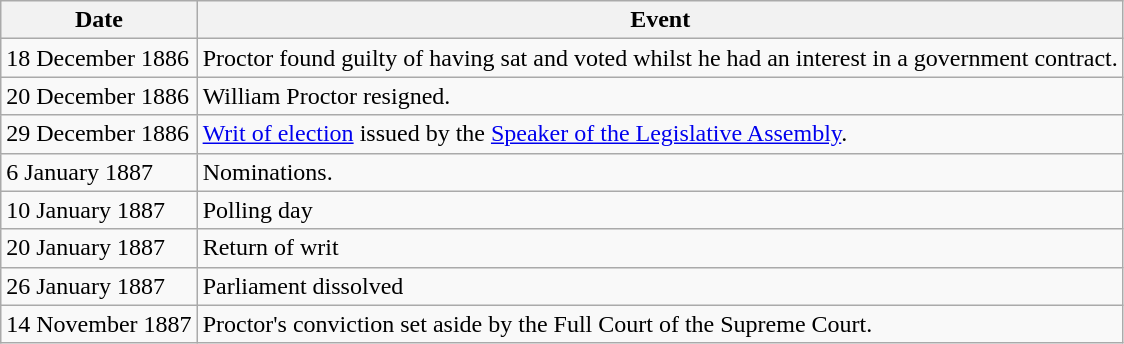<table class="wikitable">
<tr>
<th>Date</th>
<th>Event</th>
</tr>
<tr>
<td>18 December 1886</td>
<td>Proctor found guilty of having sat and voted whilst he had an interest in a government contract.</td>
</tr>
<tr>
<td>20 December 1886</td>
<td>William Proctor resigned.</td>
</tr>
<tr>
<td>29 December 1886</td>
<td><a href='#'>Writ of election</a> issued by the <a href='#'>Speaker of the Legislative Assembly</a>.</td>
</tr>
<tr>
<td>6 January 1887</td>
<td>Nominations.</td>
</tr>
<tr>
<td>10 January 1887</td>
<td>Polling day</td>
</tr>
<tr>
<td>20 January 1887</td>
<td>Return of writ</td>
</tr>
<tr>
<td>26 January 1887</td>
<td>Parliament dissolved</td>
</tr>
<tr>
<td>14 November 1887</td>
<td>Proctor's conviction set aside by the Full Court of the Supreme Court.</td>
</tr>
</table>
